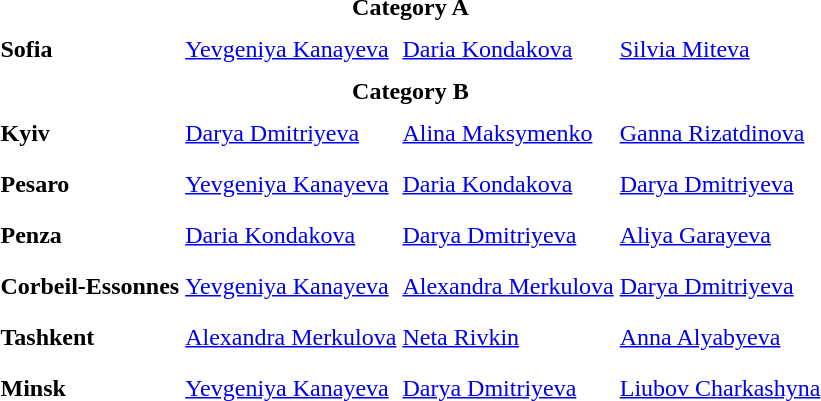<table>
<tr>
<td colspan="4" style="text-align:center;"><strong>Category A</strong></td>
</tr>
<tr>
<th scope=row style="text-align:left">Sofia </th>
<td style="height:30px;"> <a href='#'>Yevgeniya Kanayeva</a></td>
<td style="height:30px;"> <a href='#'>Daria Kondakova</a></td>
<td style="height:30px;"> <a href='#'>Silvia Miteva</a></td>
</tr>
<tr>
<td colspan="4" style="text-align:center;"><strong>Category B</strong></td>
</tr>
<tr>
<th scope=row style="text-align:left">Kyiv </th>
<td style="height:30px;"> <a href='#'>Darya Dmitriyeva</a></td>
<td style="height:30px;"> <a href='#'>Alina Maksymenko</a></td>
<td style="height:30px;"> <a href='#'>Ganna Rizatdinova</a></td>
</tr>
<tr>
<th scope=row style="text-align:left">Pesaro </th>
<td style="height:30px;"> <a href='#'>Yevgeniya Kanayeva</a></td>
<td style="height:30px;"> <a href='#'>Daria Kondakova</a></td>
<td style="height:30px;"> <a href='#'>Darya Dmitriyeva</a></td>
</tr>
<tr>
<th scope=row style="text-align:left">Penza </th>
<td style="height:30px;"> <a href='#'>Daria Kondakova</a></td>
<td style="height:30px;"> <a href='#'>Darya Dmitriyeva</a></td>
<td style="height:30px;"> <a href='#'>Aliya Garayeva</a></td>
</tr>
<tr>
<th scope=row style="text-align:left">Corbeil-Essonnes </th>
<td style="height:30px;"> <a href='#'>Yevgeniya Kanayeva</a></td>
<td style="height:30px;"> <a href='#'>Alexandra Merkulova</a></td>
<td style="height:30px;"> <a href='#'>Darya Dmitriyeva</a></td>
</tr>
<tr>
<th scope=row style="text-align:left">Tashkent </th>
<td style="height:30px;"> <a href='#'>Alexandra Merkulova</a></td>
<td style="height:30px;"> <a href='#'>Neta Rivkin</a></td>
<td style="height:30px;"> <a href='#'>Anna Alyabyeva</a></td>
</tr>
<tr>
<th scope=row style="text-align:left">Minsk </th>
<td style="height:30px;"> <a href='#'>Yevgeniya Kanayeva</a></td>
<td style="height:30px;"> <a href='#'>Darya Dmitriyeva</a></td>
<td style="height:30px;"> <a href='#'>Liubov Charkashyna</a></td>
</tr>
</table>
